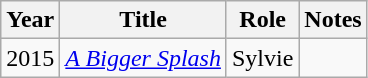<table class="wikitable">
<tr>
<th>Year</th>
<th>Title</th>
<th>Role</th>
<th>Notes</th>
</tr>
<tr>
<td>2015</td>
<td><em><a href='#'>A Bigger Splash</a></em></td>
<td>Sylvie</td>
<td></td>
</tr>
</table>
